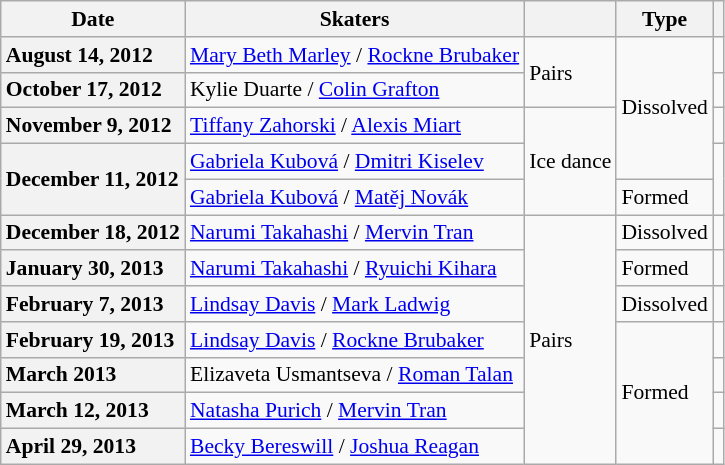<table class="wikitable unsortable" style="text-align:left; font-size:90%">
<tr>
<th scope="col">Date</th>
<th scope="col">Skaters</th>
<th scope="col"></th>
<th scope="col">Type</th>
<th scope="col"></th>
</tr>
<tr>
<th scope="row" style="text-align:left">August 14, 2012</th>
<td> <a href='#'>Mary Beth Marley</a> / <a href='#'>Rockne Brubaker</a></td>
<td rowspan="2">Pairs</td>
<td rowspan="4">Dissolved</td>
<td></td>
</tr>
<tr>
<th scope="row" style="text-align:left">October 17, 2012</th>
<td> Kylie Duarte / <a href='#'>Colin Grafton</a></td>
<td></td>
</tr>
<tr>
<th scope="row" style="text-align:left">November 9, 2012</th>
<td> <a href='#'>Tiffany Zahorski</a> / <a href='#'>Alexis Miart</a></td>
<td rowspan="3">Ice dance</td>
<td></td>
</tr>
<tr>
<th scope="row" style="text-align:left" rowspan="2">December 11, 2012</th>
<td> <a href='#'>Gabriela Kubová</a> / <a href='#'>Dmitri Kiselev</a></td>
<td rowspan="2"></td>
</tr>
<tr>
<td> <a href='#'>Gabriela Kubová</a> / <a href='#'>Matěj Novák</a></td>
<td>Formed</td>
</tr>
<tr>
<th scope="row" style="text-align:left">December 18, 2012</th>
<td> <a href='#'>Narumi Takahashi</a> / <a href='#'>Mervin Tran</a></td>
<td rowspan="7">Pairs</td>
<td>Dissolved</td>
<td></td>
</tr>
<tr>
<th scope="row" style="text-align:left">January 30, 2013</th>
<td> <a href='#'>Narumi Takahashi</a> / <a href='#'>Ryuichi Kihara</a></td>
<td>Formed</td>
<td></td>
</tr>
<tr>
<th scope="row" style="text-align:left">February 7, 2013</th>
<td> <a href='#'>Lindsay Davis</a> / <a href='#'>Mark Ladwig</a></td>
<td>Dissolved</td>
<td></td>
</tr>
<tr>
<th scope="row" style="text-align:left">February 19, 2013</th>
<td> <a href='#'>Lindsay Davis</a> / <a href='#'>Rockne Brubaker</a></td>
<td rowspan="4">Formed</td>
<td></td>
</tr>
<tr>
<th scope="row" style="text-align:left">March 2013</th>
<td> Elizaveta Usmantseva / <a href='#'>Roman Talan</a></td>
<td></td>
</tr>
<tr>
<th scope="row" style="text-align:left">March 12, 2013</th>
<td> <a href='#'>Natasha Purich</a> / <a href='#'>Mervin Tran</a></td>
<td></td>
</tr>
<tr>
<th scope="row" style="text-align:left">April 29, 2013</th>
<td> <a href='#'>Becky Bereswill</a> / <a href='#'>Joshua Reagan</a></td>
<td></td>
</tr>
</table>
